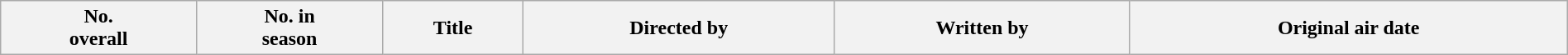<table class="wikitable plainrowheaders" style="width:100%; background:#fff;">
<tr>
<th style="background:#;">No.<br>overall</th>
<th style="background:#;">No. in<br>season</th>
<th style="background:#;">Title</th>
<th style="background:#;">Directed by</th>
<th style="background:#;">Written by</th>
<th style="background:#;">Original air date<br>





















</th>
</tr>
</table>
